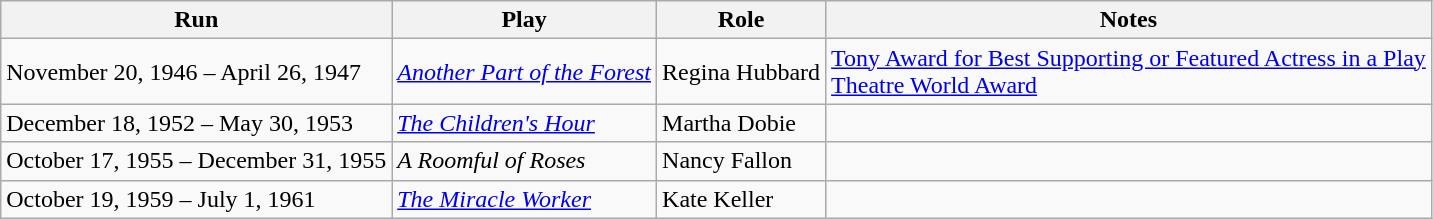<table class="wikitable">
<tr>
<th>Run</th>
<th>Play</th>
<th>Role</th>
<th>Notes</th>
</tr>
<tr>
<td>November 20, 1946 – April 26, 1947</td>
<td><em><a href='#'>Another Part of the Forest</a></em></td>
<td>Regina Hubbard</td>
<td><a href='#'>Tony Award for Best Supporting or Featured Actress in a Play</a><br><a href='#'>Theatre World Award</a></td>
</tr>
<tr>
<td>December 18, 1952 – May 30, 1953</td>
<td><em><a href='#'>The Children's Hour</a></em></td>
<td>Martha Dobie</td>
<td></td>
</tr>
<tr>
<td>October 17, 1955 – December 31, 1955</td>
<td><em>A Roomful of Roses</em></td>
<td>Nancy Fallon</td>
<td></td>
</tr>
<tr>
<td>October 19, 1959 – July 1, 1961</td>
<td><em><a href='#'>The Miracle Worker</a></em></td>
<td>Kate Keller</td>
<td></td>
</tr>
</table>
